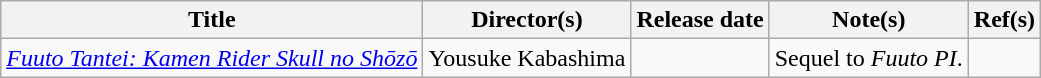<table class="wikitable sortable">
<tr>
<th scope="col">Title</th>
<th scope="col">Director(s)</th>
<th scope="col" nowrap>Release date</th>
<th scope="col" class="unsortable">Note(s)</th>
<th scope="col" class="unsortable">Ref(s)</th>
</tr>
<tr>
<td><em><a href='#'>Fuuto Tantei: Kamen Rider Skull no Shōzō</a></em></td>
<td>Yousuke Kabashima</td>
<td></td>
<td>Sequel to <em>Fuuto PI</em>.</td>
<td style="text-align:center"></td>
</tr>
</table>
